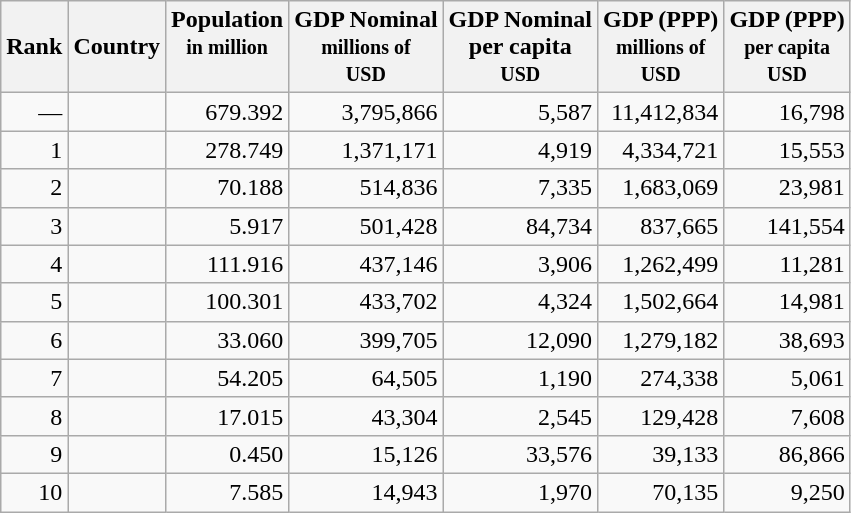<table class="sortable wikitable" style="text-align:right;">
<tr>
<th scope="col" rowspan="1" data-sort-type="number">Rank</th>
<th scope="col" rowspan="1">Country</th>
<th scope="col" data-sort-type="number">Population<br><small>in million<br><br></small></th>
<th scope="col" data-sort-type="number">GDP Nominal<br><small>millions of<br>USD</small></th>
<th scope="col" data-sort-type="number">GDP Nominal<br>per capita<br><small>USD</small></th>
<th scope="col" data-sort-type="number">GDP (PPP)<br><small>millions of<br>USD</small></th>
<th scope="col" data-sort-type="number">GDP (PPP)<br><small>per capita<br>USD</small></th>
</tr>
<tr>
<td>—</td>
<td ! scope="row" style="text-align: left; font-weight: normal;"></td>
<td>679.392</td>
<td>3,795,866</td>
<td>5,587</td>
<td>11,412,834</td>
<td>16,798</td>
</tr>
<tr>
<td>1</td>
<td ! scope="row" style="text-align: left; font-weight: normal;"></td>
<td>278.749</td>
<td>1,371,171</td>
<td>4,919</td>
<td>4,334,721</td>
<td>15,553</td>
</tr>
<tr>
<td>2</td>
<td ! scope="row" style="text-align: left; font-weight: normal;"></td>
<td>70.188</td>
<td>514,836</td>
<td>7,335</td>
<td>1,683,069</td>
<td>23,981</td>
</tr>
<tr>
<td>3</td>
<td ! scope="row" style="text-align: left; font-weight: normal;"></td>
<td>5.917</td>
<td>501,428</td>
<td>84,734</td>
<td>837,665</td>
<td>141,554</td>
</tr>
<tr>
<td>4</td>
<td scope="1" style="text-align: left; font-weight: normal;" !></td>
<td>111.916</td>
<td>437,146</td>
<td>3,906</td>
<td>1,262,499</td>
<td>11,281</td>
</tr>
<tr>
<td>5</td>
<td scope="row" style="text-align: left; font-weight: normal;" !></td>
<td>100.301</td>
<td>433,702</td>
<td>4,324</td>
<td>1,502,664</td>
<td>14,981</td>
</tr>
<tr>
<td>6</td>
<td ! scope="row" style="text-align: left; font-weight: normal;"></td>
<td>33.060</td>
<td>399,705</td>
<td>12,090</td>
<td>1,279,182</td>
<td>38,693</td>
</tr>
<tr>
<td>7</td>
<td scope="row" style="text-align: left; font-weight: normal;" !></td>
<td>54.205</td>
<td>64,505</td>
<td>1,190</td>
<td>274,338</td>
<td>5,061</td>
</tr>
<tr>
<td>8</td>
<td ! scope="row" style="text-align: left; font-weight: normal;"></td>
<td>17.015</td>
<td>43,304</td>
<td>2,545</td>
<td>129,428</td>
<td>7,608</td>
</tr>
<tr>
<td>9</td>
<td ! scope="row" style="text-align: left; font-weight: normal;"></td>
<td>0.450</td>
<td>15,126</td>
<td>33,576</td>
<td>39,133</td>
<td>86,866</td>
</tr>
<tr>
<td>10</td>
<td ! scope="row" style="text-align: left; font-weight: normal;"></td>
<td>7.585</td>
<td>14,943</td>
<td>1,970</td>
<td>70,135</td>
<td>9,250</td>
</tr>
</table>
